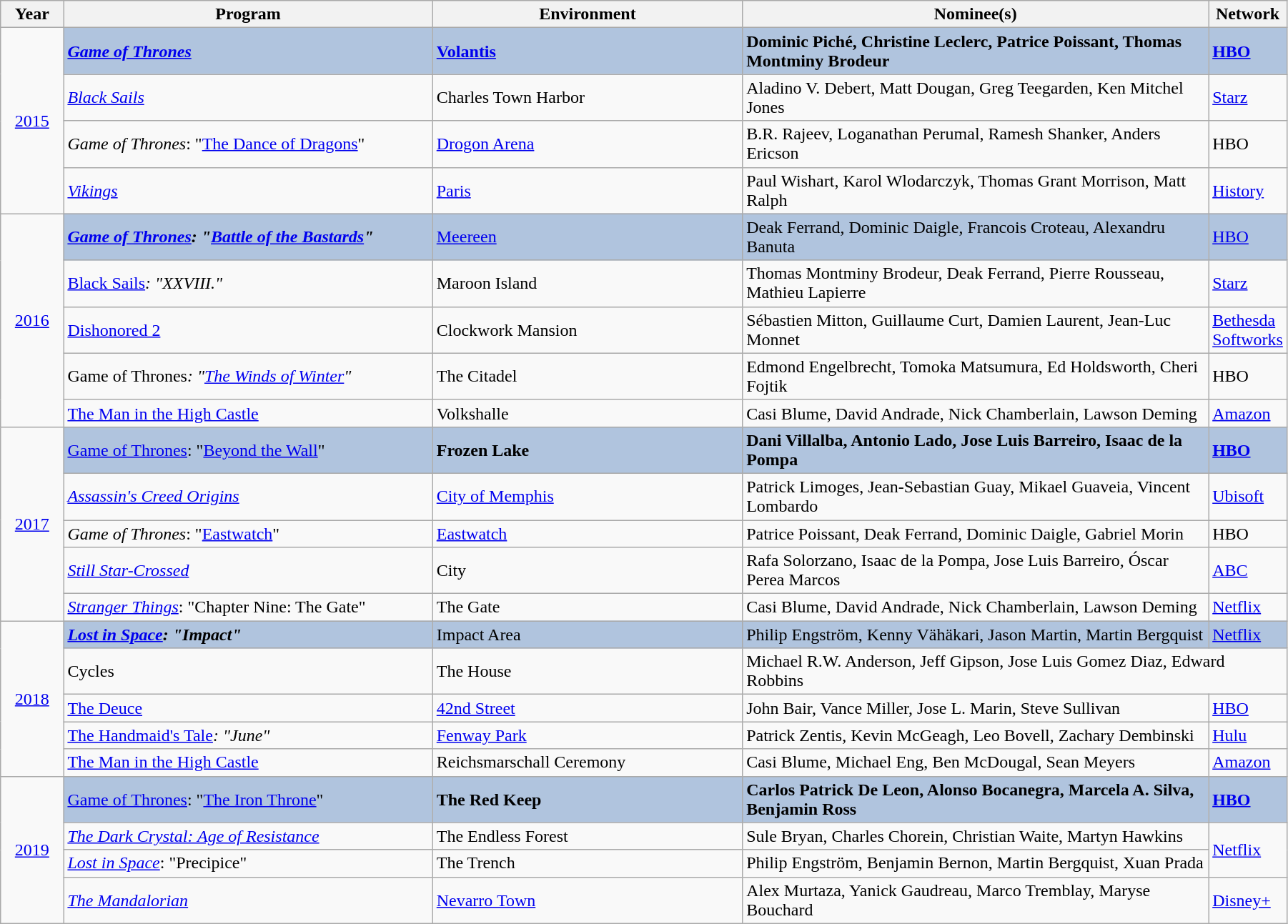<table class="wikitable" width="95%" cellpadding="5">
<tr>
<th width="5%">Year</th>
<th width="30%">Program</th>
<th width="25%">Environment</th>
<th width="38%">Nominee(s)</th>
<th width="5%">Network</th>
</tr>
<tr>
<td rowspan="4" style="text-align:center;"><a href='#'>2015</a><br></td>
<td style="background:#B0C4DE;"><strong><em><a href='#'>Game of Thrones</a></em></strong></td>
<td style="background:#B0C4DE;"><strong><a href='#'>Volantis</a></strong></td>
<td style="background:#B0C4DE;"><strong>Dominic Piché, Christine Leclerc, Patrice Poissant, Thomas Montminy Brodeur</strong></td>
<td style="background:#B0C4DE;"><strong><a href='#'>HBO</a></strong></td>
</tr>
<tr>
<td><em><a href='#'>Black Sails</a></em></td>
<td>Charles Town Harbor</td>
<td>Aladino V. Debert, Matt Dougan, Greg Teegarden, Ken Mitchel Jones</td>
<td><a href='#'>Starz</a></td>
</tr>
<tr>
<td><em>Game of Thrones</em>: "<a href='#'>The Dance of Dragons</a>"</td>
<td><a href='#'>Drogon Arena</a></td>
<td>B.R. Rajeev, Loganathan Perumal, Ramesh Shanker, Anders Ericson</td>
<td>HBO</td>
</tr>
<tr>
<td><em><a href='#'>Vikings</a></em></td>
<td><a href='#'>Paris</a></td>
<td>Paul Wishart, Karol Wlodarczyk, Thomas Grant Morrison, Matt Ralph</td>
<td><a href='#'>History</a></td>
</tr>
<tr>
<td rowspan="5" style="text-align:center;"><a href='#'>2016</a><br></td>
<td style="background:#B0C4DE;"><strong><em><a href='#'>Game of Thrones</a><em>: "<a href='#'>Battle of the Bastards</a>"<strong></td>
<td style="background:#B0C4DE;"></strong><a href='#'>Meereen</a><strong></td>
<td style="background:#B0C4DE;"></strong>Deak Ferrand, Dominic Daigle, Francois Croteau, Alexandru Banuta<strong></td>
<td style="background:#B0C4DE;"></strong><a href='#'>HBO</a><strong></td>
</tr>
<tr>
<td></em><a href='#'>Black Sails</a><em>: "XXVIII."</td>
<td>Maroon Island</td>
<td>Thomas Montminy Brodeur, Deak Ferrand, Pierre Rousseau, Mathieu Lapierre</td>
<td><a href='#'>Starz</a></td>
</tr>
<tr>
<td></em><a href='#'>Dishonored 2</a><em></td>
<td>Clockwork Mansion</td>
<td>Sébastien Mitton, Guillaume Curt, Damien Laurent, Jean-Luc Monnet</td>
<td><a href='#'>Bethesda Softworks</a></td>
</tr>
<tr>
<td></em>Game of Thrones<em>: "<a href='#'>The Winds of Winter</a>"</td>
<td>The Citadel</td>
<td>Edmond Engelbrecht, Tomoka Matsumura, Ed Holdsworth, Cheri Fojtik</td>
<td>HBO</td>
</tr>
<tr>
<td></em><a href='#'>The Man in the High Castle</a><em></td>
<td>Volkshalle</td>
<td>Casi Blume, David Andrade, Nick Chamberlain, Lawson Deming</td>
<td><a href='#'>Amazon</a></td>
</tr>
<tr>
<td rowspan="5" style="text-align:center;"><a href='#'>2017</a><br></td>
<td style="background:#B0C4DE;"></em></strong><a href='#'>Game of Thrones</a></em>: "<a href='#'>Beyond the Wall</a>"</strong></td>
<td style="background:#B0C4DE;"><strong>Frozen Lake</strong></td>
<td style="background:#B0C4DE;"><strong>Dani Villalba, Antonio Lado, Jose Luis Barreiro, Isaac de la Pompa</strong></td>
<td style="background:#B0C4DE;"><strong><a href='#'>HBO</a></strong></td>
</tr>
<tr>
<td><em><a href='#'>Assassin's Creed Origins</a></em></td>
<td><a href='#'>City of Memphis</a></td>
<td>Patrick Limoges, Jean-Sebastian Guay, Mikael Guaveia, Vincent Lombardo</td>
<td><a href='#'>Ubisoft</a></td>
</tr>
<tr>
<td><em>Game of Thrones</em>: "<a href='#'>Eastwatch</a>"</td>
<td><a href='#'>Eastwatch</a></td>
<td>Patrice Poissant, Deak Ferrand, Dominic Daigle, Gabriel Morin</td>
<td>HBO</td>
</tr>
<tr>
<td><em><a href='#'>Still Star-Crossed</a></em></td>
<td>City</td>
<td>Rafa Solorzano, Isaac de la Pompa, Jose Luis Barreiro, Óscar Perea Marcos</td>
<td><a href='#'>ABC</a></td>
</tr>
<tr>
<td><em><a href='#'>Stranger Things</a></em>: "Chapter Nine: The Gate"</td>
<td>The Gate</td>
<td>Casi Blume, David Andrade, Nick Chamberlain, Lawson Deming</td>
<td><a href='#'>Netflix</a></td>
</tr>
<tr>
<td rowspan="5" style="text-align:center;"><a href='#'>2018</a><br></td>
<td style="background:#B0C4DE;"><strong><em><a href='#'>Lost in Space</a><em>: "Impact"<strong></td>
<td style="background:#B0C4DE;"></strong>Impact Area<strong></td>
<td style="background:#B0C4DE;"></strong>Philip Engström, Kenny Vähäkari, Jason Martin, Martin Bergquist<strong></td>
<td style="background:#B0C4DE;"></strong><a href='#'>Netflix</a><strong></td>
</tr>
<tr>
<td></em>Cycles<em></td>
<td>The House</td>
<td colspan="2">Michael R.W. Anderson, Jeff Gipson, Jose Luis Gomez Diaz, Edward Robbins</td>
</tr>
<tr>
<td></em><a href='#'>The Deuce</a><em></td>
<td><a href='#'>42nd Street</a></td>
<td>John Bair, Vance Miller, Jose L. Marin, Steve Sullivan</td>
<td><a href='#'>HBO</a></td>
</tr>
<tr>
<td></em><a href='#'>The Handmaid's Tale</a><em>: "June"</td>
<td><a href='#'>Fenway Park</a></td>
<td>Patrick Zentis, Kevin McGeagh, Leo Bovell, Zachary Dembinski</td>
<td><a href='#'>Hulu</a></td>
</tr>
<tr>
<td></em><a href='#'>The Man in the High Castle</a><em></td>
<td>Reichsmarschall Ceremony</td>
<td>Casi Blume, Michael Eng, Ben McDougal, Sean Meyers</td>
<td><a href='#'>Amazon</a></td>
</tr>
<tr>
<td rowspan="4" style="text-align:center;"><a href='#'>2019</a><br></td>
<td style="background:#B0C4DE;"></em></strong><a href='#'>Game of Thrones</a></em>: "<a href='#'>The Iron Throne</a>"</strong></td>
<td style="background:#B0C4DE;"><strong>The Red Keep</strong></td>
<td style="background:#B0C4DE;"><strong>Carlos Patrick De Leon, Alonso Bocanegra, Marcela A. Silva, Benjamin Ross</strong></td>
<td style="background:#B0C4DE;"><strong><a href='#'>HBO</a></strong></td>
</tr>
<tr>
<td><em><a href='#'>The Dark Crystal: Age of Resistance</a></em></td>
<td>The Endless Forest</td>
<td>Sule Bryan, Charles Chorein, Christian Waite, Martyn Hawkins</td>
<td rowspan="2"><a href='#'>Netflix</a></td>
</tr>
<tr>
<td><em><a href='#'>Lost in Space</a></em>: "Precipice"</td>
<td>The Trench</td>
<td>Philip Engström, Benjamin Bernon, Martin Bergquist, Xuan Prada</td>
</tr>
<tr>
<td><em><a href='#'>The Mandalorian</a></em></td>
<td><a href='#'>Nevarro Town</a></td>
<td>Alex Murtaza, Yanick Gaudreau, Marco Tremblay, Maryse Bouchard</td>
<td><a href='#'>Disney+</a></td>
</tr>
</table>
